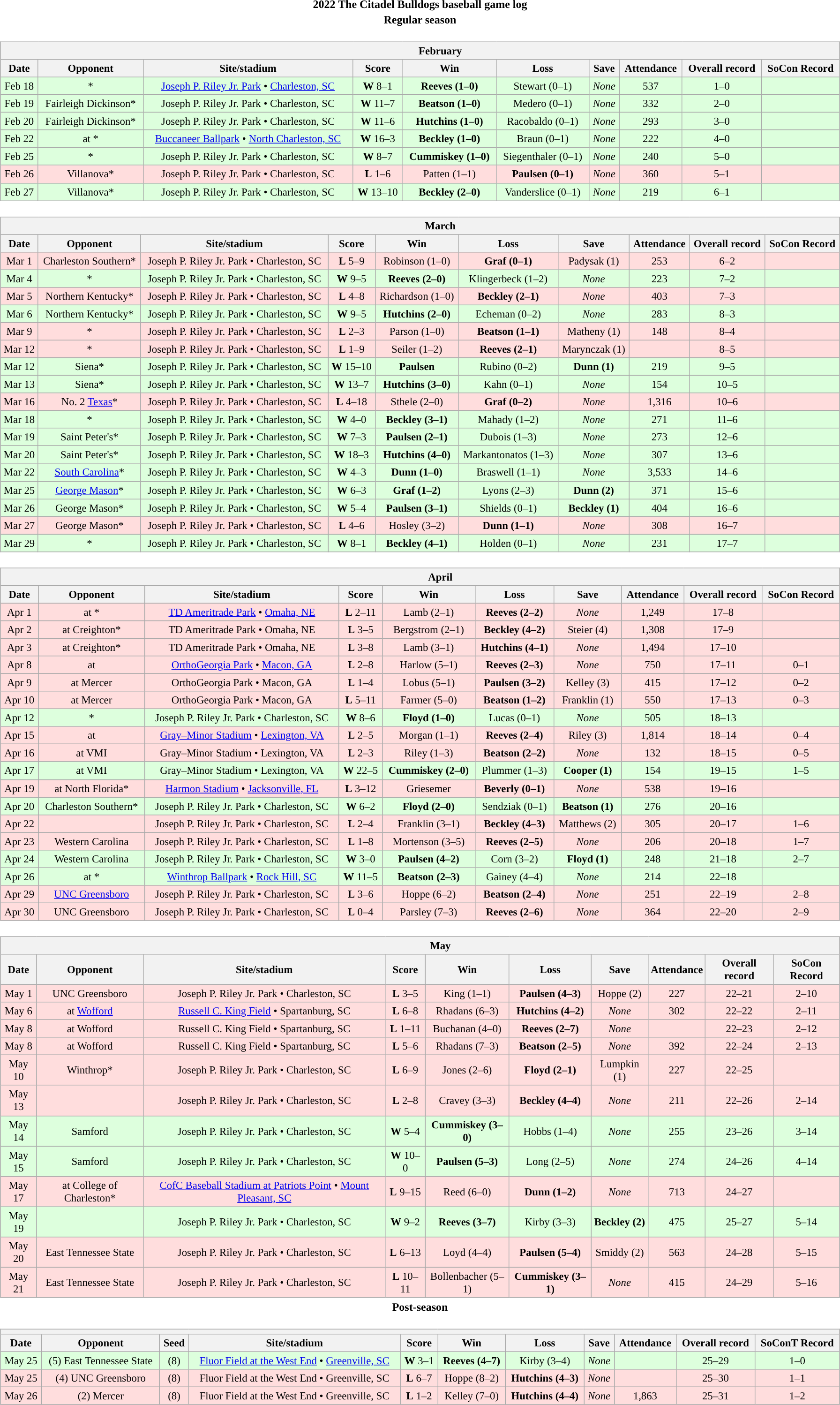<table class="toccolours" width=95% style="margin:1.5em auto; text-align:center;">
<tr>
<th colspan=2>2022 The Citadel Bulldogs baseball game log</th>
</tr>
<tr>
<th colspan=2>Regular season</th>
</tr>
<tr valign="top">
<td><br><table class="wikitable collapsible collapsed" style="margin:auto; font-size:95%; width:100%">
<tr>
<th colspan=10 style="padding-left:4em;">February</th>
</tr>
<tr>
<th>Date</th>
<th>Opponent</th>
<th>Site/stadium</th>
<th>Score</th>
<th>Win</th>
<th>Loss</th>
<th>Save</th>
<th>Attendance</th>
<th>Overall record</th>
<th>SoCon Record</th>
</tr>
<tr bgcolor=ddffdd>
<td>Feb 18</td>
<td>*</td>
<td><a href='#'>Joseph P. Riley Jr. Park</a> • <a href='#'>Charleston, SC</a></td>
<td><strong>W</strong> 8–1</td>
<td><strong>Reeves (1–0)</strong></td>
<td>Stewart (0–1)</td>
<td><em>None</em></td>
<td>537</td>
<td>1–0</td>
<td></td>
</tr>
<tr bgcolor=ddffdd>
<td>Feb 19</td>
<td>Fairleigh Dickinson*</td>
<td>Joseph P. Riley Jr. Park • Charleston, SC</td>
<td><strong>W</strong> 11–7</td>
<td><strong>Beatson (1–0)</strong></td>
<td>Medero (0–1)</td>
<td><em>None</em></td>
<td>332</td>
<td>2–0</td>
<td></td>
</tr>
<tr bgcolor=ddffdd>
<td>Feb 20</td>
<td>Fairleigh Dickinson*</td>
<td>Joseph P. Riley Jr. Park • Charleston, SC</td>
<td><strong>W</strong> 11–6</td>
<td><strong>Hutchins (1–0)</strong></td>
<td>Racobaldo (0–1)</td>
<td><em>None</em></td>
<td>293</td>
<td>3–0</td>
<td></td>
</tr>
<tr bgcolor=ddffdd>
<td>Feb 22</td>
<td>at *</td>
<td><a href='#'>Buccaneer Ballpark</a> • <a href='#'>North Charleston, SC</a></td>
<td><strong>W</strong> 16–3</td>
<td><strong>Beckley (1–0)</strong></td>
<td>Braun (0–1)</td>
<td><em>None</em></td>
<td>222</td>
<td>4–0</td>
<td></td>
</tr>
<tr bgcolor=ddffdd>
<td>Feb 25</td>
<td>*</td>
<td>Joseph P. Riley Jr. Park • Charleston, SC</td>
<td><strong>W</strong> 8–7</td>
<td><strong>Cummiskey (1–0)</strong></td>
<td>Siegenthaler (0–1)</td>
<td><em>None</em></td>
<td>240</td>
<td>5–0</td>
<td></td>
</tr>
<tr bgcolor=ffdddd>
<td>Feb 26</td>
<td>Villanova*</td>
<td>Joseph P. Riley Jr. Park • Charleston, SC</td>
<td><strong>L</strong> 1–6</td>
<td>Patten (1–1)</td>
<td><strong>Paulsen (0–1)</strong></td>
<td><em>None</em></td>
<td>360</td>
<td>5–1</td>
<td></td>
</tr>
<tr bgcolor=ddffdd>
<td>Feb 27</td>
<td>Villanova*</td>
<td>Joseph P. Riley Jr. Park • Charleston, SC</td>
<td><strong>W</strong> 13–10</td>
<td><strong>Beckley (2–0)</strong></td>
<td>Vanderslice (0–1)</td>
<td><em>None</em></td>
<td>219</td>
<td>6–1</td>
<td></td>
</tr>
</table>
</td>
</tr>
<tr>
<td><br><table class="wikitable collapsible collapsed" style="margin:auto; font-size:95%; width:100%">
<tr>
<th colspan=10 style="padding-left:4em;">March</th>
</tr>
<tr>
<th>Date</th>
<th>Opponent</th>
<th>Site/stadium</th>
<th>Score</th>
<th>Win</th>
<th>Loss</th>
<th>Save</th>
<th>Attendance</th>
<th>Overall record</th>
<th>SoCon Record</th>
</tr>
<tr bgcolor=ffdddd>
<td>Mar 1</td>
<td>Charleston Southern*</td>
<td>Joseph P. Riley Jr. Park • Charleston, SC</td>
<td><strong>L</strong> 5–9</td>
<td>Robinson (1–0)</td>
<td><strong>Graf (0–1)</strong></td>
<td>Padysak (1)</td>
<td>253</td>
<td>6–2</td>
<td></td>
</tr>
<tr bgcolor=ddffdd>
<td>Mar 4</td>
<td>*</td>
<td>Joseph P. Riley Jr. Park • Charleston, SC</td>
<td><strong>W</strong> 9–5</td>
<td><strong>Reeves (2–0)</strong></td>
<td>Klingerbeck (1–2)</td>
<td><em>None</em></td>
<td>223</td>
<td>7–2</td>
<td></td>
</tr>
<tr bgcolor=ffdddd>
<td>Mar 5</td>
<td>Northern Kentucky*</td>
<td>Joseph P. Riley Jr. Park • Charleston, SC</td>
<td><strong>L</strong> 4–8</td>
<td>Richardson (1–0)</td>
<td><strong>Beckley (2–1)</strong></td>
<td><em>None</em></td>
<td>403</td>
<td>7–3</td>
<td></td>
</tr>
<tr bgcolor=ddffdd>
<td>Mar 6</td>
<td>Northern Kentucky*</td>
<td>Joseph P. Riley Jr. Park • Charleston, SC</td>
<td><strong>W</strong> 9–5</td>
<td><strong>Hutchins (2–0)</strong></td>
<td>Echeman (0–2)</td>
<td><em>None</em></td>
<td>283</td>
<td>8–3</td>
<td></td>
</tr>
<tr bgcolor=ffdddd>
<td>Mar 9</td>
<td>*</td>
<td>Joseph P. Riley Jr. Park • Charleston, SC</td>
<td><strong>L</strong> 2–3</td>
<td>Parson (1–0)</td>
<td><strong>Beatson (1–1)</strong></td>
<td>Matheny (1)</td>
<td>148</td>
<td>8–4</td>
<td></td>
</tr>
<tr bgcolor=ffdddd>
<td>Mar 12</td>
<td>*</td>
<td>Joseph P. Riley Jr. Park • Charleston, SC</td>
<td><strong>L</strong> 1–9</td>
<td>Seiler (1–2)</td>
<td><strong>Reeves (2–1)</strong></td>
<td>Marynczak (1)</td>
<td></td>
<td>8–5</td>
<td></td>
</tr>
<tr bgcolor=ddffdd>
<td>Mar 12</td>
<td>Siena*</td>
<td>Joseph P. Riley Jr. Park • Charleston, SC</td>
<td><strong>W</strong> 15–10</td>
<td><strong>Paulsen</strong></td>
<td>Rubino (0–2)</td>
<td><strong>Dunn (1)</strong></td>
<td>219</td>
<td>9–5</td>
<td></td>
</tr>
<tr bgcolor=ddffdd>
<td>Mar 13</td>
<td>Siena*</td>
<td>Joseph P. Riley Jr. Park • Charleston, SC</td>
<td><strong>W</strong> 13–7</td>
<td><strong>Hutchins (3–0)</strong></td>
<td>Kahn (0–1)</td>
<td><em>None</em></td>
<td>154</td>
<td>10–5</td>
<td></td>
</tr>
<tr bgcolor=ffdddd>
<td>Mar 16</td>
<td>No. 2 <a href='#'>Texas</a>*</td>
<td>Joseph P. Riley Jr. Park • Charleston, SC</td>
<td><strong>L</strong> 4–18</td>
<td>Sthele (2–0)</td>
<td><strong>Graf (0–2)</strong></td>
<td><em>None</em></td>
<td>1,316</td>
<td>10–6</td>
<td></td>
</tr>
<tr bgcolor=ddffdd>
<td>Mar 18</td>
<td>*</td>
<td>Joseph P. Riley Jr. Park • Charleston, SC</td>
<td><strong>W</strong> 4–0</td>
<td><strong>Beckley (3–1)</strong></td>
<td>Mahady (1–2)</td>
<td><em>None</em></td>
<td>271</td>
<td>11–6</td>
<td></td>
</tr>
<tr bgcolor=ddffdd>
<td>Mar 19</td>
<td>Saint Peter's*</td>
<td>Joseph P. Riley Jr. Park • Charleston, SC</td>
<td><strong>W</strong> 7–3</td>
<td><strong>Paulsen (2–1)</strong></td>
<td>Dubois (1–3)</td>
<td><em>None</em></td>
<td>273</td>
<td>12–6</td>
<td></td>
</tr>
<tr bgcolor=ddffdd>
<td>Mar 20</td>
<td>Saint Peter's*</td>
<td>Joseph P. Riley Jr. Park • Charleston, SC</td>
<td><strong>W</strong> 18–3</td>
<td><strong>Hutchins (4–0)</strong></td>
<td>Markantonatos (1–3)</td>
<td><em>None</em></td>
<td>307</td>
<td>13–6</td>
<td></td>
</tr>
<tr bgcolor=ddffdd>
<td>Mar 22</td>
<td><a href='#'>South Carolina</a>*</td>
<td>Joseph P. Riley Jr. Park • Charleston, SC</td>
<td><strong>W</strong> 4–3</td>
<td><strong>Dunn (1–0)</strong></td>
<td>Braswell (1–1)</td>
<td><em>None</em></td>
<td>3,533</td>
<td>14–6</td>
<td></td>
</tr>
<tr bgcolor=ddffdd>
<td>Mar 25</td>
<td><a href='#'>George Mason</a>*</td>
<td>Joseph P. Riley Jr. Park • Charleston, SC</td>
<td><strong>W</strong> 6–3</td>
<td><strong>Graf (1–2)</strong></td>
<td>Lyons (2–3)</td>
<td><strong>Dunn (2)</strong></td>
<td>371</td>
<td>15–6</td>
<td></td>
</tr>
<tr bgcolor=ddffdd>
<td>Mar 26</td>
<td>George Mason*</td>
<td>Joseph P. Riley Jr. Park • Charleston, SC</td>
<td><strong>W</strong> 5–4</td>
<td><strong>Paulsen (3–1)</strong></td>
<td>Shields (0–1)</td>
<td><strong>Beckley (1)</strong></td>
<td>404</td>
<td>16–6</td>
<td></td>
</tr>
<tr bgcolor=ffdddd>
<td>Mar 27</td>
<td>George Mason*</td>
<td>Joseph P. Riley Jr. Park • Charleston, SC</td>
<td><strong>L</strong> 4–6</td>
<td>Hosley (3–2)</td>
<td><strong>Dunn (1–1)</strong></td>
<td><em>None</em></td>
<td>308</td>
<td>16–7</td>
<td></td>
</tr>
<tr bgcolor=ddffdd>
<td>Mar 29</td>
<td>*</td>
<td>Joseph P. Riley Jr. Park • Charleston, SC</td>
<td><strong>W</strong> 8–1</td>
<td><strong>Beckley (4–1)</strong></td>
<td>Holden (0–1)</td>
<td><em>None</em></td>
<td>231</td>
<td>17–7</td>
<td></td>
</tr>
</table>
</td>
</tr>
<tr>
<td><br><table class="wikitable collapsible collapsed" style="margin:auto; font-size:95%; width:100%">
<tr>
<th colspan=10 style="padding-left:4em;">April</th>
</tr>
<tr>
<th>Date</th>
<th>Opponent</th>
<th>Site/stadium</th>
<th>Score</th>
<th>Win</th>
<th>Loss</th>
<th>Save</th>
<th>Attendance</th>
<th>Overall record</th>
<th>SoCon Record</th>
</tr>
<tr bgcolor=ffdddd>
<td>Apr 1</td>
<td>at *</td>
<td><a href='#'>TD Ameritrade Park</a> • <a href='#'>Omaha, NE</a></td>
<td><strong>L</strong> 2–11</td>
<td>Lamb (2–1)</td>
<td><strong>Reeves (2–2)</strong></td>
<td><em>None</em></td>
<td>1,249</td>
<td>17–8</td>
<td></td>
</tr>
<tr bgcolor=ffdddd>
<td>Apr 2</td>
<td>at Creighton*</td>
<td>TD Ameritrade Park • Omaha, NE</td>
<td><strong>L</strong> 3–5</td>
<td>Bergstrom (2–1)</td>
<td><strong>Beckley (4–2)</strong></td>
<td>Steier (4)</td>
<td>1,308</td>
<td>17–9</td>
<td></td>
</tr>
<tr bgcolor=ffdddd>
<td>Apr 3</td>
<td>at Creighton*</td>
<td>TD Ameritrade Park • Omaha, NE</td>
<td><strong>L</strong> 3–8</td>
<td>Lamb (3–1)</td>
<td><strong>Hutchins (4–1)</strong></td>
<td><em>None</em></td>
<td>1,494</td>
<td>17–10</td>
<td></td>
</tr>
<tr bgcolor=ffdddd>
<td>Apr 8</td>
<td>at </td>
<td><a href='#'>OrthoGeorgia Park</a> • <a href='#'>Macon, GA</a></td>
<td><strong>L</strong> 2–8</td>
<td>Harlow (5–1)</td>
<td><strong>Reeves (2–3)</strong></td>
<td><em>None</em></td>
<td>750</td>
<td>17–11</td>
<td>0–1</td>
</tr>
<tr bgcolor=ffdddd>
<td>Apr 9</td>
<td>at Mercer</td>
<td>OrthoGeorgia Park • Macon, GA</td>
<td><strong>L</strong> 1–4</td>
<td>Lobus (5–1)</td>
<td><strong>Paulsen (3–2)</strong></td>
<td>Kelley (3)</td>
<td>415</td>
<td>17–12</td>
<td>0–2</td>
</tr>
<tr bgcolor=ffdddd>
<td>Apr 10</td>
<td>at Mercer</td>
<td>OrthoGeorgia Park • Macon, GA</td>
<td><strong>L</strong> 5–11</td>
<td>Farmer (5–0)</td>
<td><strong>Beatson (1–2)</strong></td>
<td>Franklin (1)</td>
<td>550</td>
<td>17–13</td>
<td>0–3</td>
</tr>
<tr bgcolor=ddffdd>
<td>Apr 12</td>
<td>*</td>
<td>Joseph P. Riley Jr. Park • Charleston, SC</td>
<td><strong>W</strong> 8–6</td>
<td><strong>Floyd (1–0)</strong></td>
<td>Lucas (0–1)</td>
<td><em>None</em></td>
<td>505</td>
<td>18–13</td>
<td></td>
</tr>
<tr bgcolor=ffdddd>
<td>Apr 15</td>
<td>at </td>
<td><a href='#'>Gray–Minor Stadium</a> • <a href='#'>Lexington, VA</a></td>
<td><strong>L</strong> 2–5</td>
<td>Morgan (1–1)</td>
<td><strong>Reeves (2–4)</strong></td>
<td>Riley (3)</td>
<td>1,814</td>
<td>18–14</td>
<td>0–4</td>
</tr>
<tr bgcolor=ffdddd>
<td>Apr 16</td>
<td>at VMI</td>
<td>Gray–Minor Stadium • Lexington, VA</td>
<td><strong>L</strong> 2–3</td>
<td>Riley (1–3)</td>
<td><strong>Beatson (2–2)</strong></td>
<td><em>None</em></td>
<td>132</td>
<td>18–15</td>
<td>0–5</td>
</tr>
<tr bgcolor=ddffdd>
<td>Apr 17</td>
<td>at VMI</td>
<td>Gray–Minor Stadium • Lexington, VA</td>
<td><strong>W</strong> 22–5</td>
<td><strong>Cummiskey (2–0)</strong></td>
<td>Plummer (1–3)</td>
<td><strong>Cooper (1)</strong></td>
<td>154</td>
<td>19–15</td>
<td>1–5</td>
</tr>
<tr bgcolor=ffdddd>
<td>Apr 19</td>
<td>at North Florida*</td>
<td><a href='#'>Harmon Stadium</a> • <a href='#'>Jacksonville, FL</a></td>
<td><strong>L</strong> 3–12</td>
<td>Griesemer</td>
<td><strong>Beverly (0–1)</strong></td>
<td><em>None</em></td>
<td>538</td>
<td>19–16</td>
<td></td>
</tr>
<tr bgcolor=ddffdd>
<td>Apr 20</td>
<td>Charleston Southern*</td>
<td>Joseph P. Riley Jr. Park • Charleston, SC</td>
<td><strong>W</strong> 6–2</td>
<td><strong>Floyd (2–0)</strong></td>
<td>Sendziak (0–1)</td>
<td><strong>Beatson (1)</strong></td>
<td>276</td>
<td>20–16</td>
<td></td>
</tr>
<tr bgcolor=ffdddd>
<td>Apr 22</td>
<td></td>
<td>Joseph P. Riley Jr. Park • Charleston, SC</td>
<td><strong>L</strong> 2–4</td>
<td>Franklin (3–1)</td>
<td><strong>Beckley (4–3)</strong></td>
<td>Matthews (2)</td>
<td>305</td>
<td>20–17</td>
<td>1–6</td>
</tr>
<tr bgcolor=ffdddd>
<td>Apr 23</td>
<td>Western Carolina</td>
<td>Joseph P. Riley Jr. Park • Charleston, SC</td>
<td><strong>L</strong> 1–8</td>
<td>Mortenson (3–5)</td>
<td><strong>Reeves (2–5)</strong></td>
<td><em>None</em></td>
<td>206</td>
<td>20–18</td>
<td>1–7</td>
</tr>
<tr bgcolor=ddffdd>
<td>Apr 24</td>
<td>Western Carolina</td>
<td>Joseph P. Riley Jr. Park • Charleston, SC</td>
<td><strong>W</strong> 3–0</td>
<td><strong>Paulsen (4–2)</strong></td>
<td>Corn (3–2)</td>
<td><strong>Floyd (1)</strong></td>
<td>248</td>
<td>21–18</td>
<td>2–7</td>
</tr>
<tr bgcolor=ddffdd>
<td>Apr 26</td>
<td>at *</td>
<td><a href='#'>Winthrop Ballpark</a> • <a href='#'>Rock Hill, SC</a></td>
<td><strong>W</strong> 11–5</td>
<td><strong>Beatson (2–3)</strong></td>
<td>Gainey (4–4)</td>
<td><em>None</em></td>
<td>214</td>
<td>22–18</td>
<td></td>
</tr>
<tr bgcolor=ffdddd>
<td>Apr 29</td>
<td><a href='#'>UNC Greensboro</a></td>
<td>Joseph P. Riley Jr. Park • Charleston, SC</td>
<td><strong>L</strong> 3–6</td>
<td>Hoppe (6–2)</td>
<td><strong>Beatson (2–4)</strong></td>
<td><em>None</em></td>
<td>251</td>
<td>22–19</td>
<td>2–8</td>
</tr>
<tr bgcolor=ffdddd>
<td>Apr 30</td>
<td>UNC Greensboro</td>
<td>Joseph P. Riley Jr. Park • Charleston, SC</td>
<td><strong>L</strong> 0–4</td>
<td>Parsley (7–3)</td>
<td><strong>Reeves (2–6)</strong></td>
<td><em>None</em></td>
<td>364</td>
<td>22–20</td>
<td>2–9</td>
</tr>
</table>
</td>
</tr>
<tr>
<td><br><table class="wikitable collapsible collapsed" style="margin:auto; font-size:95%; width:100%">
<tr>
<th colspan=10 style="padding-left:4em;">May</th>
</tr>
<tr>
<th>Date</th>
<th>Opponent</th>
<th>Site/stadium</th>
<th>Score</th>
<th>Win</th>
<th>Loss</th>
<th>Save</th>
<th>Attendance</th>
<th>Overall record</th>
<th>SoCon Record</th>
</tr>
<tr bgcolor=ffdddd>
<td>May 1</td>
<td>UNC Greensboro</td>
<td>Joseph P. Riley Jr. Park • Charleston, SC</td>
<td><strong>L</strong> 3–5</td>
<td>King (1–1)</td>
<td><strong>Paulsen (4–3)</strong></td>
<td>Hoppe (2)</td>
<td>227</td>
<td>22–21</td>
<td>2–10</td>
</tr>
<tr bgcolor=ffdddd>
<td>May 6</td>
<td>at <a href='#'>Wofford</a></td>
<td><a href='#'>Russell C. King Field</a> • Spartanburg, SC</td>
<td><strong>L</strong> 6–8</td>
<td>Rhadans (6–3)</td>
<td><strong>Hutchins (4–2)</strong></td>
<td><em>None</em></td>
<td>302</td>
<td>22–22</td>
<td>2–11</td>
</tr>
<tr bgcolor=ffdddd>
<td>May 8</td>
<td>at Wofford</td>
<td>Russell C. King Field • Spartanburg, SC</td>
<td><strong>L</strong> 1–11</td>
<td>Buchanan (4–0)</td>
<td><strong>Reeves (2–7)</strong></td>
<td><em>None</em></td>
<td></td>
<td>22–23</td>
<td>2–12</td>
</tr>
<tr bgcolor=ffdddd>
<td>May 8</td>
<td>at Wofford</td>
<td>Russell C. King Field • Spartanburg, SC</td>
<td><strong>L</strong> 5–6</td>
<td>Rhadans (7–3)</td>
<td><strong>Beatson (2–5)</strong></td>
<td><em>None</em></td>
<td>392</td>
<td>22–24</td>
<td>2–13</td>
</tr>
<tr bgcolor=ffdddd>
<td>May 10</td>
<td>Winthrop*</td>
<td>Joseph P. Riley Jr. Park • Charleston, SC</td>
<td><strong>L</strong> 6–9</td>
<td>Jones (2–6)</td>
<td><strong>Floyd (2–1)</strong></td>
<td>Lumpkin (1)</td>
<td>227</td>
<td>22–25</td>
<td></td>
</tr>
<tr bgcolor=ffdddd>
<td>May 13</td>
<td></td>
<td>Joseph P. Riley Jr. Park • Charleston, SC</td>
<td><strong>L</strong> 2–8</td>
<td>Cravey (3–3)</td>
<td><strong>Beckley (4–4)</strong></td>
<td><em>None</em></td>
<td>211</td>
<td>22–26</td>
<td>2–14</td>
</tr>
<tr bgcolor=ddffdd>
<td>May 14</td>
<td>Samford</td>
<td>Joseph P. Riley Jr. Park • Charleston, SC</td>
<td><strong>W</strong> 5–4</td>
<td><strong>Cummiskey (3–0)</strong></td>
<td>Hobbs (1–4)</td>
<td><em>None</em></td>
<td>255</td>
<td>23–26</td>
<td>3–14</td>
</tr>
<tr bgcolor=ddffdd>
<td>May 15</td>
<td>Samford</td>
<td>Joseph P. Riley Jr. Park • Charleston, SC</td>
<td><strong>W</strong> 10–0</td>
<td><strong>Paulsen (5–3)</strong></td>
<td>Long (2–5)</td>
<td><em>None</em></td>
<td>274</td>
<td>24–26</td>
<td>4–14</td>
</tr>
<tr bgcolor=ffdddd>
<td>May 17</td>
<td>at College of Charleston*</td>
<td><a href='#'>CofC Baseball Stadium at Patriots Point</a> • <a href='#'>Mount Pleasant, SC</a></td>
<td><strong>L</strong> 9–15</td>
<td>Reed (6–0)</td>
<td><strong>Dunn (1–2)</strong></td>
<td><em>None</em></td>
<td>713</td>
<td>24–27</td>
<td></td>
</tr>
<tr bgcolor=ddffdd>
<td>May 19</td>
<td></td>
<td>Joseph P. Riley Jr. Park • Charleston, SC</td>
<td><strong>W</strong> 9–2</td>
<td><strong>Reeves (3–7)</strong></td>
<td>Kirby (3–3)</td>
<td><strong>Beckley (2)</strong></td>
<td>475</td>
<td>25–27</td>
<td>5–14</td>
</tr>
<tr bgcolor=ffdddd>
<td>May 20</td>
<td>East Tennessee State</td>
<td>Joseph P. Riley Jr. Park • Charleston, SC</td>
<td><strong>L</strong> 6–13</td>
<td>Loyd (4–4)</td>
<td><strong>Paulsen (5–4)</strong></td>
<td>Smiddy (2)</td>
<td>563</td>
<td>24–28</td>
<td>5–15</td>
</tr>
<tr bgcolor=ffdddd>
<td>May 21</td>
<td>East Tennessee State</td>
<td>Joseph P. Riley Jr. Park • Charleston, SC</td>
<td><strong>L</strong> 10–11</td>
<td>Bollenbacher (5–1)</td>
<td><strong>Cummiskey (3–1)</strong></td>
<td><em>None</em></td>
<td>415</td>
<td>24–29</td>
<td>5–16</td>
</tr>
</table>
</td>
</tr>
<tr>
<th colspan=2>Post-season</th>
</tr>
<tr>
<td><br><table class="wikitable collapsible collapsed" style="margin:auto; font-size:95%; width:100%">
<tr>
<th colspan=11 style="padding-left:4em;"><a href='#'></a></th>
</tr>
<tr>
<th>Date</th>
<th>Opponent</th>
<th>Seed</th>
<th>Site/stadium</th>
<th>Score</th>
<th>Win</th>
<th>Loss</th>
<th>Save</th>
<th>Attendance</th>
<th>Overall record</th>
<th>SoConT Record</th>
</tr>
<tr bgcolor=ddffdd>
<td>May 25</td>
<td>(5) East Tennessee State</td>
<td>(8)</td>
<td><a href='#'>Fluor Field at the West End</a> • <a href='#'>Greenville, SC</a></td>
<td><strong>W</strong> 3–1</td>
<td><strong>Reeves (4–7)</strong></td>
<td>Kirby (3–4)</td>
<td><em>None</em></td>
<td></td>
<td>25–29</td>
<td>1–0</td>
</tr>
<tr bgcolor=ffdddd>
<td>May 25</td>
<td>(4) UNC Greensboro</td>
<td>(8)</td>
<td>Fluor Field at the West End • Greenville, SC</td>
<td><strong>L</strong> 6–7</td>
<td>Hoppe (8–2)</td>
<td><strong>Hutchins (4–3)</strong></td>
<td><em>None</em></td>
<td></td>
<td>25–30</td>
<td>1–1</td>
</tr>
<tr bgcolor=ffdddd>
<td>May 26</td>
<td>(2) Mercer</td>
<td>(8)</td>
<td>Fluor Field at the West End • Greenville, SC</td>
<td><strong>L</strong> 1–2</td>
<td>Kelley (7–0)</td>
<td><strong>Hutchins (4–4)</strong></td>
<td><em>None</em></td>
<td>1,863</td>
<td>25–31</td>
<td>1–2</td>
</tr>
</table>
</td>
</tr>
</table>
